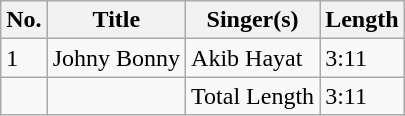<table class="wikitable">
<tr>
<th>No.</th>
<th>Title</th>
<th>Singer(s)</th>
<th>Length</th>
</tr>
<tr>
<td>1</td>
<td>Johny Bonny</td>
<td>Akib Hayat</td>
<td>3:11</td>
</tr>
<tr>
<td></td>
<td></td>
<td>Total Length</td>
<td>3:11</td>
</tr>
</table>
